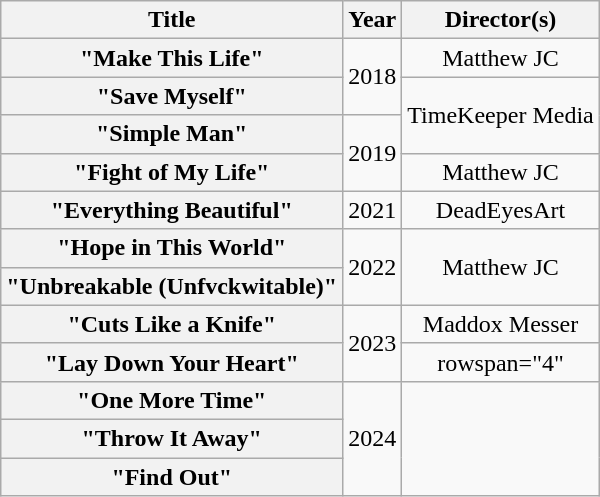<table class="wikitable plainrowheaders" style="text-align:center;">
<tr>
<th scope="col">Title</th>
<th scope="col">Year</th>
<th scope="col">Director(s)</th>
</tr>
<tr>
<th scope="row">"Make This Life"</th>
<td rowspan="2">2018</td>
<td>Matthew JC</td>
</tr>
<tr>
<th scope="row">"Save Myself"</th>
<td rowspan="2">TimeKeeper Media</td>
</tr>
<tr>
<th scope="row">"Simple Man"</th>
<td rowspan="2">2019</td>
</tr>
<tr>
<th scope="row">"Fight of My Life"</th>
<td>Matthew JC</td>
</tr>
<tr>
<th scope="row">"Everything Beautiful"</th>
<td>2021</td>
<td>DeadEyesArt</td>
</tr>
<tr>
<th scope="row">"Hope in This World"</th>
<td rowspan="2">2022</td>
<td rowspan="2">Matthew JC</td>
</tr>
<tr>
<th scope="row">"Unbreakable (Unfvckwitable)"</th>
</tr>
<tr>
<th scope="row">"Cuts Like a Knife"</th>
<td rowspan="2">2023</td>
<td>Maddox Messer</td>
</tr>
<tr>
<th scope="row">"Lay Down Your Heart"</th>
<td>rowspan="4" </td>
</tr>
<tr>
<th scope="row">"One More Time"</th>
<td rowspan="3">2024</td>
</tr>
<tr>
<th scope="row">"Throw It Away"</th>
</tr>
<tr>
<th scope="row">"Find Out"</th>
</tr>
</table>
